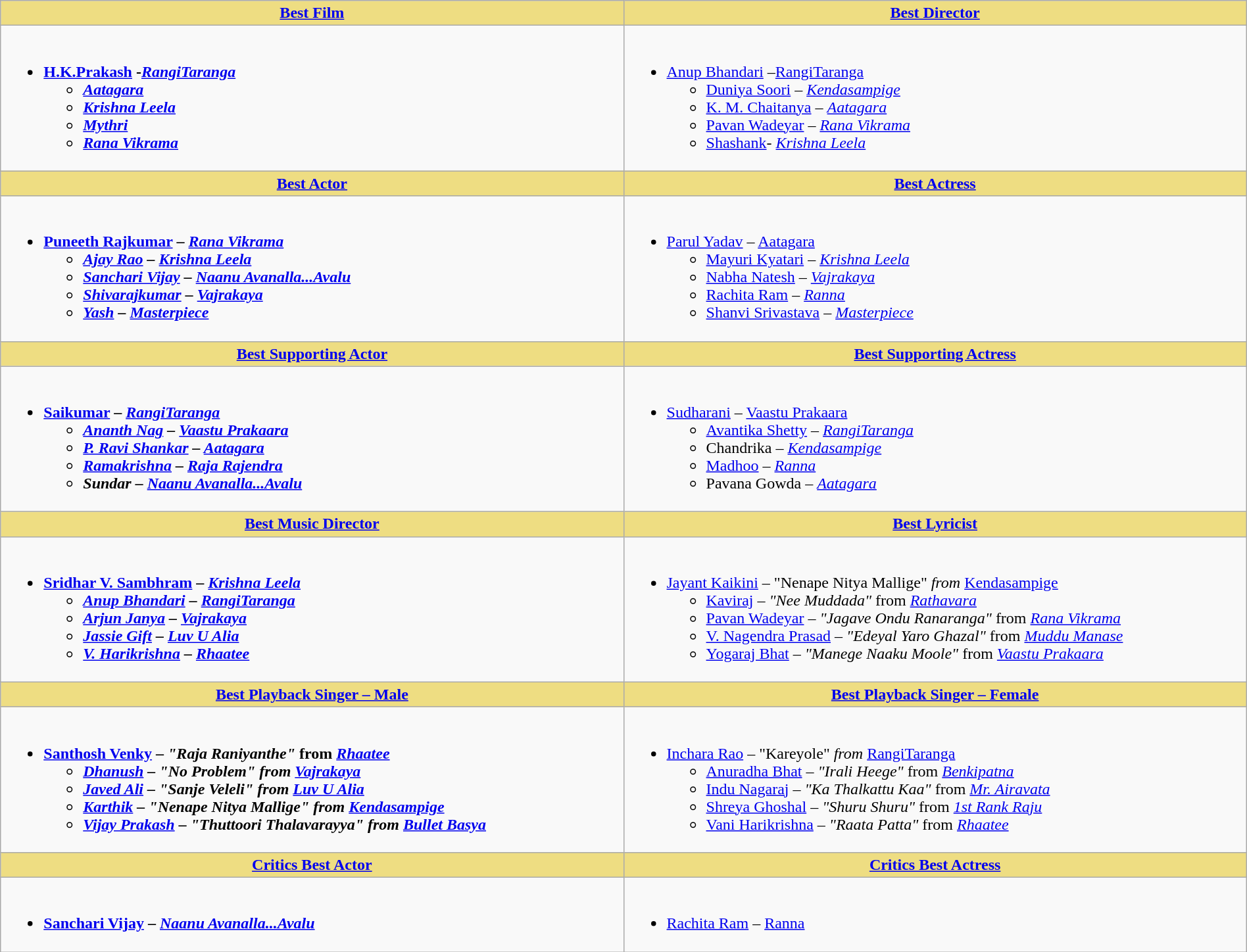<table class="wikitable" width=100% |>
<tr>
<th !  style="background:#eedd82; text-align:center; width:50%;"><a href='#'>Best Film</a></th>
<th !  style="background:#eedd82; text-align:center; width:50%;"><a href='#'>Best Director</a></th>
</tr>
<tr>
<td valign="top"><br><ul><li><strong><a href='#'>H.K.Prakash</a> -<em><a href='#'>RangiTaranga</a><strong><em><ul><li></em><a href='#'>Aatagara</a><em></li><li></em><a href='#'>Krishna Leela</a><em></li><li></em><a href='#'>Mythri</a><em></li><li></em><a href='#'>Rana Vikrama</a><em></li></ul></li></ul></td>
<td valign="top"><br><ul><li></strong><a href='#'>Anup Bhandari</a> –</em><a href='#'>RangiTaranga</a></em></strong><ul><li><a href='#'>Duniya Soori</a> – <em><a href='#'>Kendasampige</a></em></li><li><a href='#'>K. M. Chaitanya</a> – <em><a href='#'>Aatagara</a></em></li><li><a href='#'>Pavan Wadeyar</a> – <em><a href='#'>Rana Vikrama</a></em></li><li><a href='#'>Shashank</a>- <em><a href='#'>Krishna Leela</a></em></li></ul></li></ul></td>
</tr>
<tr>
<th ! style="background:#eedd82; text-align:center;"><a href='#'>Best Actor</a></th>
<th ! style="background:#eedd82; text-align:center;"><a href='#'>Best Actress</a></th>
</tr>
<tr>
<td><br><ul><li><strong><a href='#'>Puneeth Rajkumar</a> – <em><a href='#'>Rana Vikrama</a><strong><em><ul><li><a href='#'>Ajay Rao</a> – </em><a href='#'>Krishna Leela</a><em></li><li><a href='#'>Sanchari Vijay</a> – </em><a href='#'>Naanu Avanalla...Avalu</a><em></li><li><a href='#'>Shivarajkumar</a> – </em><a href='#'>Vajrakaya</a><em></li><li><a href='#'>Yash</a> – </em><a href='#'>Masterpiece</a><em></li></ul></li></ul></td>
<td><br><ul><li></strong><a href='#'>Parul Yadav</a> – </em><a href='#'>Aatagara</a></em></strong><ul><li><a href='#'>Mayuri Kyatari</a> – <em><a href='#'>Krishna Leela</a></em></li><li><a href='#'>Nabha Natesh</a> – <em><a href='#'>Vajrakaya</a></em></li><li><a href='#'>Rachita Ram</a> – <em><a href='#'>Ranna</a></em></li><li><a href='#'>Shanvi Srivastava</a> – <em><a href='#'>Masterpiece</a></em></li></ul></li></ul></td>
</tr>
<tr>
<th ! style="background:#eedd82; text-align:center;"><a href='#'>Best Supporting Actor</a></th>
<th ! style="background:#eedd82; text-align:center;"><a href='#'>Best Supporting Actress</a></th>
</tr>
<tr>
<td><br><ul><li><strong><a href='#'>Saikumar</a> – <em><a href='#'>RangiTaranga</a><strong><em><ul><li><a href='#'>Ananth Nag</a> – </em><a href='#'>Vaastu Prakaara</a><em></li><li><a href='#'>P. Ravi Shankar</a> – </em><a href='#'>Aatagara</a><em></li><li><a href='#'>Ramakrishna</a> – </em><a href='#'>Raja Rajendra</a><em></li><li>Sundar – </em><a href='#'>Naanu Avanalla...Avalu</a><em></li></ul></li></ul></td>
<td><br><ul><li></strong><a href='#'>Sudharani</a> – </em><a href='#'>Vaastu Prakaara</a></em></strong><ul><li><a href='#'>Avantika Shetty</a> – <em><a href='#'>RangiTaranga</a></em></li><li>Chandrika – <em><a href='#'>Kendasampige</a></em></li><li><a href='#'>Madhoo</a> – <em><a href='#'>Ranna</a></em></li><li>Pavana Gowda  – <em><a href='#'>Aatagara</a></em></li></ul></li></ul></td>
</tr>
<tr>
<th ! style="background:#eedd82; text-align:center;"><a href='#'>Best Music Director</a></th>
<th ! style="background:#eedd82; text-align:center;"><a href='#'>Best Lyricist</a></th>
</tr>
<tr>
<td><br><ul><li><strong><a href='#'>Sridhar V. Sambhram</a> – <em><a href='#'>Krishna Leela</a><strong><em><ul><li><a href='#'>Anup Bhandari</a> – </em><a href='#'>RangiTaranga</a><em></li><li><a href='#'>Arjun Janya</a> – </em><a href='#'>Vajrakaya</a><em></li><li><a href='#'>Jassie Gift</a> – </em><a href='#'>Luv U Alia</a><em></li><li><a href='#'>V. Harikrishna</a> – </em><a href='#'>Rhaatee</a><em></li></ul></li></ul></td>
<td><br><ul><li></strong><a href='#'>Jayant Kaikini</a> – </em>"Nenape Nitya Mallige"<em> from </em><a href='#'>Kendasampige</a></em></strong><ul><li><a href='#'>Kaviraj</a> – <em>"Nee Muddada"</em> from <em><a href='#'>Rathavara</a></em></li><li><a href='#'>Pavan Wadeyar</a> – <em>"Jagave Ondu Ranaranga"</em> from <em><a href='#'>Rana Vikrama</a></em></li><li><a href='#'>V. Nagendra Prasad</a> – <em>"Edeyal Yaro Ghazal"</em> from <em><a href='#'>Muddu Manase</a></em></li><li><a href='#'>Yogaraj Bhat</a> – <em>"Manege Naaku Moole"</em> from <em><a href='#'>Vaastu Prakaara</a></em></li></ul></li></ul></td>
</tr>
<tr>
<th ! style="background:#eedd82; text-align:center;"><a href='#'>Best Playback Singer – Male</a></th>
<th ! style="background:#eedd82; text-align:center;"><a href='#'>Best Playback Singer – Female</a></th>
</tr>
<tr>
<td><br><ul><li><strong><a href='#'>Santhosh Venky</a> – <em>"Raja Raniyanthe"</em> from <em><a href='#'>Rhaatee</a><strong><em><ul><li><a href='#'>Dhanush</a> – </em>"No Problem"<em> from </em><a href='#'>Vajrakaya</a><em></li><li><a href='#'>Javed Ali</a> – </em>"Sanje Veleli"<em> from </em><a href='#'>Luv U Alia</a><em></li><li><a href='#'>Karthik</a> – </em>"Nenape Nitya Mallige"<em> from </em><a href='#'>Kendasampige</a><em></li><li><a href='#'>Vijay Prakash</a> – </em>"Thuttoori Thalavarayya"<em> from </em><a href='#'>Bullet Basya</a><em></li></ul></li></ul></td>
<td><br><ul><li></strong><a href='#'>Inchara Rao</a> – </em>"Kareyole"<em>  from </em><a href='#'>RangiTaranga</a></em></strong><ul><li><a href='#'>Anuradha Bhat</a> – <em>"Irali Heege"</em> from <em><a href='#'>Benkipatna</a></em></li><li><a href='#'>Indu Nagaraj</a> – <em>"Ka Thalkattu Kaa"</em> from <em><a href='#'>Mr. Airavata</a></em></li><li><a href='#'>Shreya Ghoshal</a> – <em>"Shuru Shuru"</em> from <em><a href='#'>1st Rank Raju</a></em></li><li><a href='#'>Vani Harikrishna</a> – <em>"Raata Patta"</em> from <em><a href='#'>Rhaatee</a></em></li></ul></li></ul></td>
</tr>
<tr>
<th ! style="background:#eedd82; text-align:center;"><a href='#'>Critics Best Actor</a></th>
<th ! style="background:#eedd82; text-align:center;"><a href='#'><strong>Critics Best Actress</strong></a></th>
</tr>
<tr>
<td><br><ul><li><strong><a href='#'>Sanchari Vijay</a></strong> <strong>– <em><a href='#'>Naanu Avanalla...Avalu</a><strong><em></li></ul></td>
<td><br><ul><li></strong><a href='#'>Rachita Ram</a> – <a href='#'></em>Ranna<em></a><strong></li></ul></td>
</tr>
</table>
